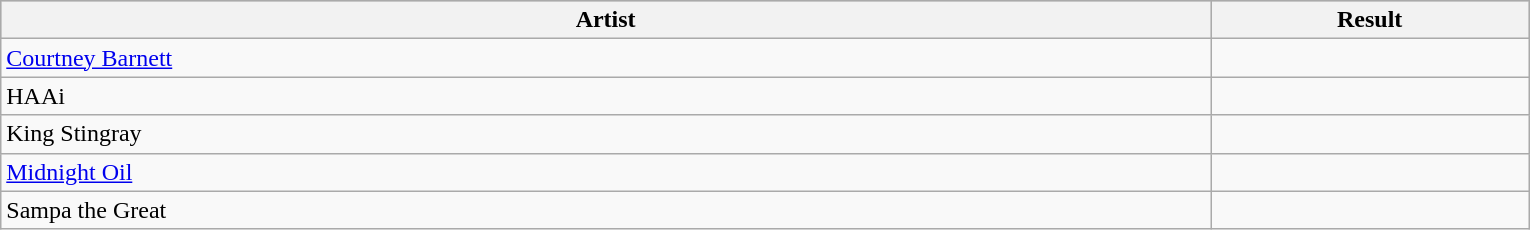<table class="sortable wikitable">
<tr bgcolor="#bebebe">
<th width="19%">Artist</th>
<th width="5%">Result</th>
</tr>
<tr>
<td><a href='#'>Courtney Barnett</a></td>
<td></td>
</tr>
<tr>
<td>HAAi</td>
<td></td>
</tr>
<tr>
<td>King Stingray</td>
<td></td>
</tr>
<tr>
<td><a href='#'>Midnight Oil</a></td>
<td></td>
</tr>
<tr>
<td>Sampa the Great</td>
<td></td>
</tr>
</table>
